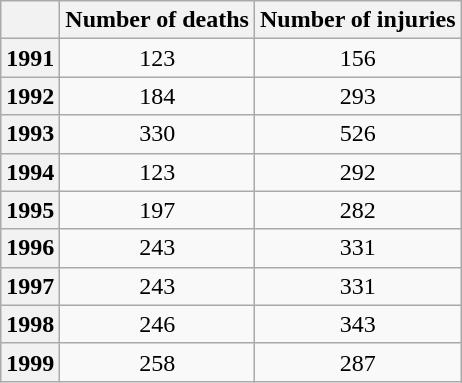<table class="wikitable" style="text-align:center">
<tr>
<th></th>
<th>Number of deaths</th>
<th>Number of injuries</th>
</tr>
<tr>
<th>1991</th>
<td>123</td>
<td>156</td>
</tr>
<tr>
<th>1992</th>
<td>184</td>
<td>293</td>
</tr>
<tr>
<th>1993</th>
<td>330</td>
<td>526</td>
</tr>
<tr>
<th>1994</th>
<td>123</td>
<td>292</td>
</tr>
<tr>
<th>1995</th>
<td>197</td>
<td>282</td>
</tr>
<tr>
<th>1996</th>
<td>243</td>
<td>331</td>
</tr>
<tr>
<th>1997</th>
<td>243</td>
<td>331</td>
</tr>
<tr>
<th>1998</th>
<td>246</td>
<td>343</td>
</tr>
<tr>
<th>1999</th>
<td>258</td>
<td>287</td>
</tr>
</table>
